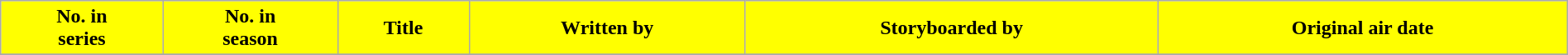<table class="wikitable plainrowheaders" style="width:100%;">
<tr>
<th style="background-color: #ffff00;">No. in<br>series</th>
<th style="background-color: #ffff00;">No. in<br>season</th>
<th style="background-color: #ffff00;">Title</th>
<th style="background-color: #ffff00;">Written by</th>
<th style="background-color: #ffff00;">Storyboarded by</th>
<th style="background-color: #ffff00;">Original air date</th>
</tr>
<tr>
</tr>
</table>
